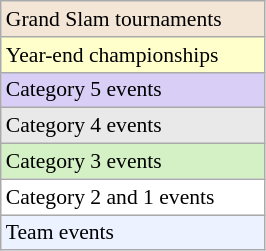<table class=wikitable style=font-size:90%;width:14%>
<tr style="background:#F3E6D7;">
<td>Grand Slam tournaments</td>
</tr>
<tr style="background:#ffc;">
<td>Year-end championships</td>
</tr>
<tr style="background:#d8cef6;">
<td>Category 5 events</td>
</tr>
<tr style="background:#E9E9E9;">
<td>Category 4 events</td>
</tr>
<tr style="background:#D4F1C5;">
<td>Category 3 events</td>
</tr>
<tr style="background:#fff;">
<td>Category 2 and 1 events</td>
</tr>
<tr style="background:#ECF2FF;">
<td>Team events</td>
</tr>
</table>
